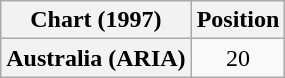<table class="wikitable plainrowheaders" style="text-align:center">
<tr>
<th>Chart (1997)</th>
<th>Position</th>
</tr>
<tr>
<th scope="row">Australia (ARIA)</th>
<td>20</td>
</tr>
</table>
